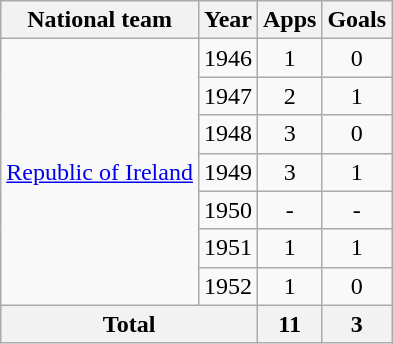<table class=wikitable style=text-align:center>
<tr>
<th>National team</th>
<th>Year</th>
<th>Apps</th>
<th>Goals</th>
</tr>
<tr>
<td rowspan=7><a href='#'>Republic of Ireland</a></td>
<td>1946</td>
<td>1</td>
<td>0</td>
</tr>
<tr>
<td>1947</td>
<td>2</td>
<td>1</td>
</tr>
<tr>
<td>1948</td>
<td>3</td>
<td>0</td>
</tr>
<tr>
<td>1949</td>
<td>3</td>
<td>1</td>
</tr>
<tr>
<td>1950</td>
<td>-</td>
<td>-</td>
</tr>
<tr>
<td>1951</td>
<td>1</td>
<td>1</td>
</tr>
<tr>
<td>1952</td>
<td>1</td>
<td>0</td>
</tr>
<tr>
<th colspan=2>Total</th>
<th>11</th>
<th>3</th>
</tr>
</table>
